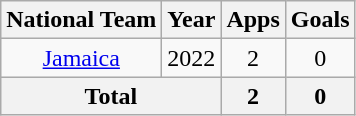<table class="wikitable" style="text-align: center;">
<tr>
<th>National Team</th>
<th>Year</th>
<th>Apps</th>
<th>Goals</th>
</tr>
<tr>
<td><a href='#'>Jamaica</a></td>
<td>2022</td>
<td>2</td>
<td>0</td>
</tr>
<tr>
<th colspan="2"><strong>Total</strong></th>
<th><strong>2</strong></th>
<th><strong>0</strong></th>
</tr>
</table>
